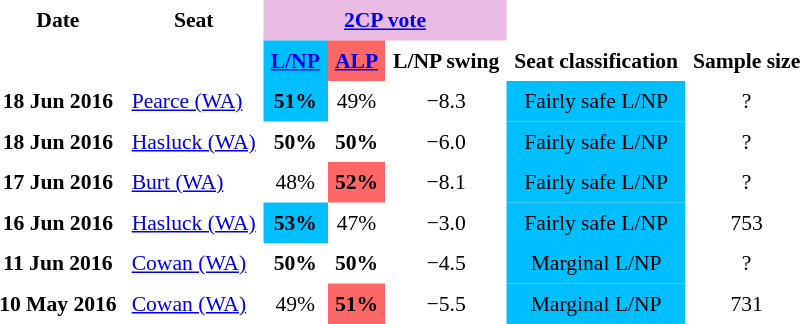<table class="toccolours" cellpadding="5" cellspacing="0" style="text-align:center; margin:.4em; font-size:90%;">
<tr>
</tr>
<tr>
<th></th>
<th></th>
<th></th>
</tr>
<tr>
<th>Date</th>
<th>Seat</th>
<th colspan="3" style="background:#ebbce3"><a href='#'>2CP vote</a></th>
</tr>
<tr>
<th colspan="2"></th>
<th style="background:#00bfff"><a href='#'>L/NP</a></th>
<th style="background:#f66"><a href='#'>ALP</a></th>
<th>L/NP swing</th>
<th>Seat classification</th>
<th>Sample size</th>
</tr>
<tr>
<th>18 Jun 2016</th>
<td style="text-align:left;"><a href='#'>Pearce (WA)</a></td>
<td style="background:#00bfff"><strong>51%</strong></td>
<td>49%</td>
<td>−8.3</td>
<td style="background:#00bfff">Fairly safe L/NP</td>
<td>?</td>
</tr>
<tr>
<th>18 Jun 2016</th>
<td style="text-align:left;"><a href='#'>Hasluck (WA)</a></td>
<td><strong>50%</strong></td>
<td><strong>50%</strong></td>
<td>−6.0</td>
<td style="background:#00bfff">Fairly safe L/NP</td>
<td>?</td>
</tr>
<tr>
<th>17 Jun 2016</th>
<td style="text-align:left;"><a href='#'>Burt (WA)</a></td>
<td>48%</td>
<td style="background:#f66"><strong>52%</strong></td>
<td>−8.1</td>
<td style="background:#00bfff">Fairly safe L/NP</td>
<td>?</td>
</tr>
<tr>
<th>16 Jun 2016</th>
<td style="text-align:left;"><a href='#'>Hasluck (WA)</a></td>
<td style="background:#00bfff"><strong>53%</strong></td>
<td>47%</td>
<td>−3.0</td>
<td style="background:#00bfff">Fairly safe L/NP</td>
<td>753</td>
</tr>
<tr>
<th>11 Jun 2016</th>
<td style="text-align:left;"><a href='#'>Cowan (WA)</a></td>
<td><strong>50%</strong></td>
<td><strong>50%</strong></td>
<td>−4.5</td>
<td style="background:#00bfff">Marginal L/NP</td>
<td>?</td>
</tr>
<tr>
<th>10 May 2016</th>
<td style="text-align:left;"><a href='#'>Cowan (WA)</a></td>
<td>49%</td>
<td style="background:#f66"><strong>51%</strong></td>
<td>−5.5</td>
<td style="background:#00bfff">Marginal L/NP</td>
<td>731</td>
</tr>
</table>
